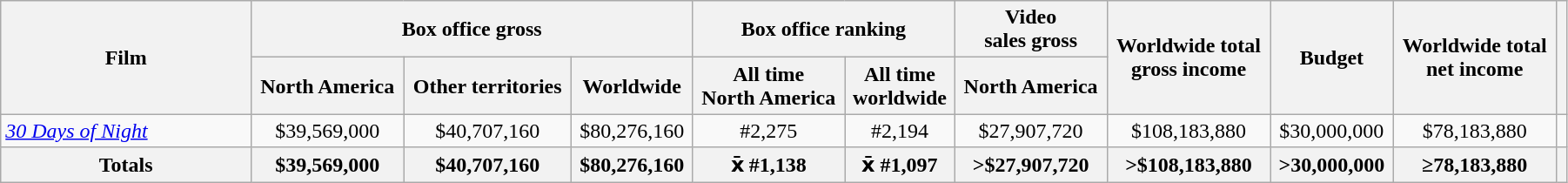<table class="wikitable sortable" width=95% border="1" style="text-align: center;">
<tr>
<th rowspan="2" style="width:16%;">Film</th>
<th colspan="3">Box office gross</th>
<th colspan="2">Box office ranking</th>
<th>Video <br>sales gross</th>
<th rowspan="2">Worldwide total<br>gross income</th>
<th rowspan="2">Budget</th>
<th rowspan="2">Worldwide total<br>net income</th>
<th rowspan="2"></th>
</tr>
<tr>
<th>North America</th>
<th>Other territories</th>
<th>Worldwide</th>
<th>All time <br>North America</th>
<th>All time <br>worldwide</th>
<th>North America</th>
</tr>
<tr>
<td style="text-align: left;"><em><a href='#'>30 Days of Night</a></em></td>
<td>$39,569,000</td>
<td>$40,707,160</td>
<td>$80,276,160</td>
<td>#2,275</td>
<td>#2,194</td>
<td>$27,907,720</td>
<td>$108,183,880</td>
<td>$30,000,000</td>
<td>$78,183,880</td>
<td></td>
</tr>
<tr>
<th>Totals</th>
<th>$39,569,000</th>
<th>$40,707,160</th>
<th>$80,276,160</th>
<th>x̄ #1,138</th>
<th>x̄ #1,097</th>
<th>>$27,907,720</th>
<th>>$108,183,880</th>
<th>>30,000,000</th>
<th>≥78,183,880</th>
<th></th>
</tr>
</table>
